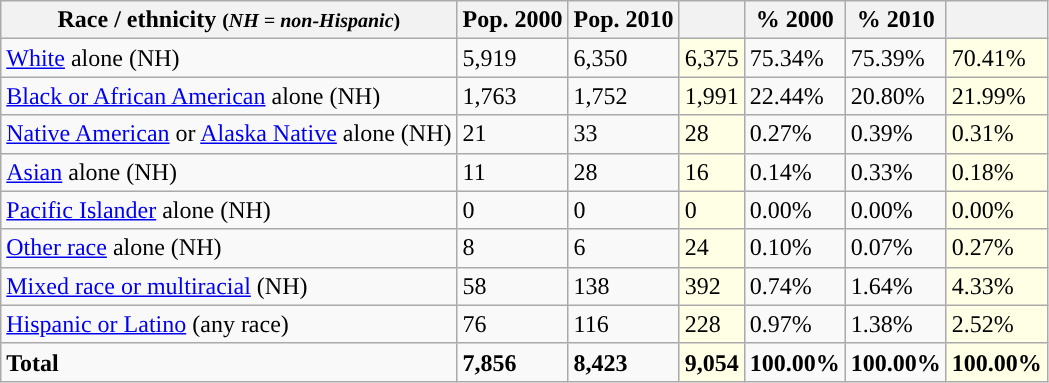<table class="wikitable">
<tr>
<th>Race / ethnicity <small>(<em>NH = non-Hispanic</em>)</small></th>
<th>Pop. 2000</th>
<th>Pop. 2010</th>
<th></th>
<th>% 2000</th>
<th>% 2010</th>
<th></th>
</tr>
<tr>
<td><a href='#'>White</a> alone (NH)</td>
<td>5,919</td>
<td>6,350</td>
<td style='background: #ffffe6;'>6,375</td>
<td>75.34%</td>
<td>75.39%</td>
<td style='background: #ffffe6;'>70.41%</td>
</tr>
<tr>
<td><a href='#'>Black or African American</a> alone (NH)</td>
<td>1,763</td>
<td>1,752</td>
<td style='background: #ffffe6;'>1,991</td>
<td>22.44%</td>
<td>20.80%</td>
<td style='background: #ffffe6;'>21.99%</td>
</tr>
<tr>
<td><a href='#'>Native American</a> or <a href='#'>Alaska Native</a> alone (NH)</td>
<td>21</td>
<td>33</td>
<td style='background: #ffffe6;'>28</td>
<td>0.27%</td>
<td>0.39%</td>
<td style='background: #ffffe6;'>0.31%</td>
</tr>
<tr>
<td><a href='#'>Asian</a> alone (NH)</td>
<td>11</td>
<td>28</td>
<td style='background: #ffffe6;'>16</td>
<td>0.14%</td>
<td>0.33%</td>
<td style='background: #ffffe6;'>0.18%</td>
</tr>
<tr>
<td><a href='#'>Pacific Islander</a> alone (NH)</td>
<td>0</td>
<td>0</td>
<td style='background: #ffffe6;'>0</td>
<td>0.00%</td>
<td>0.00%</td>
<td style='background: #ffffe6;'>0.00%</td>
</tr>
<tr>
<td><a href='#'>Other race</a> alone (NH)</td>
<td>8</td>
<td>6</td>
<td style='background: #ffffe6;'>24</td>
<td>0.10%</td>
<td>0.07%</td>
<td style='background: #ffffe6;'>0.27%</td>
</tr>
<tr>
<td><a href='#'>Mixed race or multiracial</a> (NH)</td>
<td>58</td>
<td>138</td>
<td style='background: #ffffe6;'>392</td>
<td>0.74%</td>
<td>1.64%</td>
<td style='background: #ffffe6;'>4.33%</td>
</tr>
<tr>
<td><a href='#'>Hispanic or Latino</a> (any race)</td>
<td>76</td>
<td>116</td>
<td style='background: #ffffe6;'>228</td>
<td>0.97%</td>
<td>1.38%</td>
<td style='background: #ffffe6;'>2.52%</td>
</tr>
<tr>
<td><strong>Total</strong></td>
<td><strong>7,856</strong></td>
<td><strong>8,423</strong></td>
<td style='background: #ffffe6;'><strong>9,054</strong></td>
<td><strong>100.00%</strong></td>
<td><strong>100.00%</strong></td>
<td style='background: #ffffe6;'><strong>100.00%</strong></td>
</tr>
</table>
